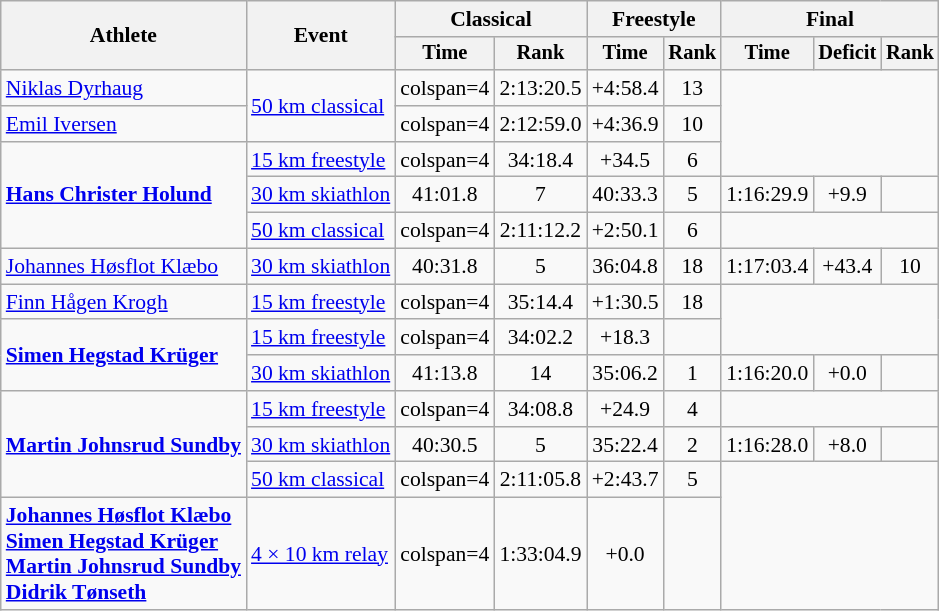<table class="wikitable" style="font-size:90%">
<tr>
<th rowspan=2>Athlete</th>
<th rowspan=2>Event</th>
<th colspan=2>Classical</th>
<th colspan=2>Freestyle</th>
<th colspan=3>Final</th>
</tr>
<tr style="font-size: 95%">
<th>Time</th>
<th>Rank</th>
<th>Time</th>
<th>Rank</th>
<th>Time</th>
<th>Deficit</th>
<th>Rank</th>
</tr>
<tr align=center>
<td align=left><a href='#'>Niklas Dyrhaug</a></td>
<td align=left rowspan=2><a href='#'>50 km classical</a></td>
<td>colspan=4 </td>
<td>2:13:20.5</td>
<td>+4:58.4</td>
<td>13</td>
</tr>
<tr align=center>
<td align=left><a href='#'>Emil Iversen</a></td>
<td>colspan=4 </td>
<td>2:12:59.0</td>
<td>+4:36.9</td>
<td>10</td>
</tr>
<tr align=center>
<td align=left rowspan=3><strong><a href='#'>Hans Christer Holund</a></strong></td>
<td align=left><a href='#'>15 km freestyle</a></td>
<td>colspan=4 </td>
<td>34:18.4</td>
<td>+34.5</td>
<td>6</td>
</tr>
<tr align=center>
<td align=left><a href='#'>30 km skiathlon</a></td>
<td>41:01.8</td>
<td>7</td>
<td>40:33.3</td>
<td>5</td>
<td>1:16:29.9</td>
<td>+9.9</td>
<td></td>
</tr>
<tr align=center>
<td align=left><a href='#'>50 km classical</a></td>
<td>colspan=4 </td>
<td>2:11:12.2</td>
<td>+2:50.1</td>
<td>6</td>
</tr>
<tr align=center>
<td align=left 2><a href='#'>Johannes Høsflot Klæbo</a></td>
<td align=left><a href='#'>30 km skiathlon</a></td>
<td>40:31.8</td>
<td>5</td>
<td>36:04.8</td>
<td>18</td>
<td>1:17:03.4</td>
<td>+43.4</td>
<td>10</td>
</tr>
<tr align=center>
<td align=left><a href='#'>Finn Hågen Krogh</a></td>
<td align=left><a href='#'>15 km freestyle</a></td>
<td>colspan=4 </td>
<td>35:14.4</td>
<td>+1:30.5</td>
<td>18</td>
</tr>
<tr align=center>
<td align=left rowspan=2><strong><a href='#'>Simen Hegstad Krüger</a></strong></td>
<td align=left><a href='#'>15 km freestyle</a></td>
<td>colspan=4 </td>
<td>34:02.2</td>
<td>+18.3</td>
<td></td>
</tr>
<tr align=center>
<td align=left><a href='#'>30 km skiathlon</a></td>
<td>41:13.8</td>
<td>14</td>
<td>35:06.2</td>
<td>1</td>
<td>1:16:20.0</td>
<td>+0.0</td>
<td></td>
</tr>
<tr align=center>
<td align=left rowspan=3><strong><a href='#'>Martin Johnsrud Sundby</a></strong></td>
<td align=left><a href='#'>15 km freestyle</a></td>
<td>colspan=4 </td>
<td>34:08.8</td>
<td>+24.9</td>
<td>4</td>
</tr>
<tr align=center>
<td align=left><a href='#'>30 km skiathlon</a></td>
<td>40:30.5</td>
<td>5</td>
<td>35:22.4</td>
<td>2</td>
<td>1:16:28.0</td>
<td>+8.0</td>
<td></td>
</tr>
<tr align=center>
<td align=left><a href='#'>50 km classical</a></td>
<td>colspan=4 </td>
<td>2:11:05.8</td>
<td>+2:43.7</td>
<td>5</td>
</tr>
<tr align=center>
<td align=left><strong><a href='#'>Johannes Høsflot Klæbo</a><br><a href='#'>Simen Hegstad Krüger</a><br><a href='#'>Martin Johnsrud Sundby</a><br><a href='#'>Didrik Tønseth</a></strong></td>
<td align=left><a href='#'>4 × 10 km relay</a></td>
<td>colspan=4 </td>
<td>1:33:04.9</td>
<td>+0.0</td>
<td></td>
</tr>
</table>
